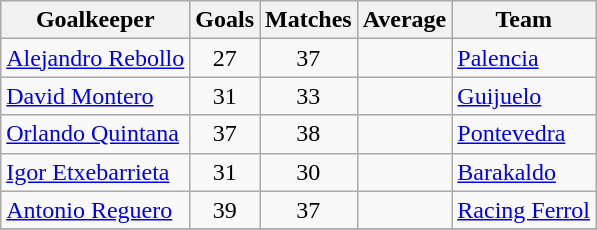<table class="wikitable sortable">
<tr>
<th>Goalkeeper</th>
<th>Goals</th>
<th>Matches</th>
<th>Average</th>
<th>Team</th>
</tr>
<tr>
<td> <a href='#'>Alejandro Rebollo</a></td>
<td align=center>27</td>
<td align=center>37</td>
<td align=center></td>
<td><a href='#'>Palencia</a></td>
</tr>
<tr>
<td> <a href='#'>David Montero</a></td>
<td align=center>31</td>
<td align=center>33</td>
<td align=center></td>
<td><a href='#'>Guijuelo</a></td>
</tr>
<tr>
<td> <a href='#'>Orlando Quintana</a></td>
<td align=center>37</td>
<td align=center>38</td>
<td align=center></td>
<td><a href='#'>Pontevedra</a></td>
</tr>
<tr>
<td> <a href='#'>Igor Etxebarrieta</a></td>
<td align=center>31</td>
<td align=center>30</td>
<td align=center></td>
<td><a href='#'>Barakaldo</a></td>
</tr>
<tr>
<td> <a href='#'>Antonio Reguero</a></td>
<td align=center>39</td>
<td align=center>37</td>
<td align=center></td>
<td><a href='#'>Racing Ferrol</a></td>
</tr>
<tr>
</tr>
</table>
